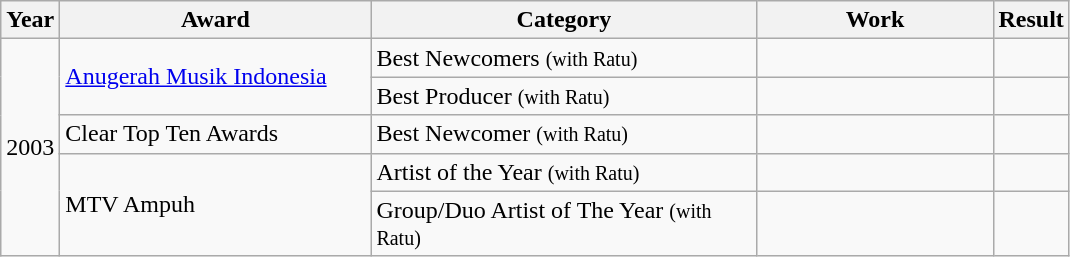<table class="wikitable">
<tr>
<th>Year</th>
<th width=200px>Award</th>
<th width=250px>Category</th>
<th width=150px>Work</th>
<th>Result</th>
</tr>
<tr>
<td rowspan=5>2003</td>
<td rowspan=2><a href='#'>Anugerah Musik Indonesia</a></td>
<td>Best Newcomers <small>(with Ratu)</small></td>
<td></td>
<td></td>
</tr>
<tr>
<td>Best Producer <small>(with Ratu)</small></td>
<td></td>
<td></td>
</tr>
<tr>
<td>Clear Top Ten Awards</td>
<td>Best Newcomer <small>(with Ratu)</small></td>
<td></td>
<td></td>
</tr>
<tr>
<td rowspan=2>MTV Ampuh</td>
<td>Artist of the Year <small>(with Ratu)</small></td>
<td></td>
<td></td>
</tr>
<tr>
<td>Group/Duo Artist of The Year <small>(with Ratu)</small></td>
<td></td>
<td></td>
</tr>
</table>
